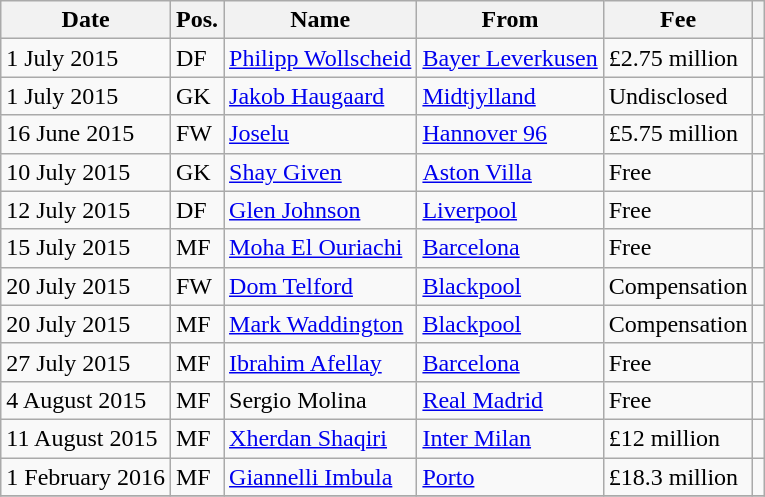<table class="wikitable">
<tr>
<th>Date</th>
<th>Pos.</th>
<th>Name</th>
<th>From</th>
<th>Fee</th>
<th></th>
</tr>
<tr>
<td>1 July 2015</td>
<td>DF</td>
<td> <a href='#'>Philipp Wollscheid</a></td>
<td> <a href='#'>Bayer Leverkusen</a></td>
<td>£2.75 million</td>
<td></td>
</tr>
<tr>
<td>1 July 2015</td>
<td>GK</td>
<td> <a href='#'>Jakob Haugaard</a></td>
<td> <a href='#'>Midtjylland</a></td>
<td>Undisclosed</td>
<td></td>
</tr>
<tr>
<td>16 June 2015</td>
<td>FW</td>
<td> <a href='#'>Joselu</a></td>
<td> <a href='#'>Hannover 96</a></td>
<td>£5.75 million</td>
<td></td>
</tr>
<tr>
<td>10 July 2015</td>
<td>GK</td>
<td> <a href='#'>Shay Given</a></td>
<td> <a href='#'>Aston Villa</a></td>
<td>Free</td>
<td></td>
</tr>
<tr>
<td>12 July 2015</td>
<td>DF</td>
<td> <a href='#'>Glen Johnson</a></td>
<td> <a href='#'>Liverpool</a></td>
<td>Free</td>
<td></td>
</tr>
<tr>
<td>15 July 2015</td>
<td>MF</td>
<td> <a href='#'>Moha El Ouriachi</a></td>
<td> <a href='#'>Barcelona</a></td>
<td>Free</td>
<td></td>
</tr>
<tr>
<td>20 July 2015</td>
<td>FW</td>
<td> <a href='#'>Dom Telford</a></td>
<td> <a href='#'>Blackpool</a></td>
<td>Compensation</td>
<td></td>
</tr>
<tr>
<td>20 July 2015</td>
<td>MF</td>
<td> <a href='#'>Mark Waddington</a></td>
<td> <a href='#'>Blackpool</a></td>
<td>Compensation</td>
<td></td>
</tr>
<tr>
<td>27 July 2015</td>
<td>MF</td>
<td> <a href='#'>Ibrahim Afellay</a></td>
<td> <a href='#'>Barcelona</a></td>
<td>Free</td>
<td></td>
</tr>
<tr>
<td>4 August 2015</td>
<td>MF</td>
<td> Sergio Molina</td>
<td> <a href='#'>Real Madrid</a></td>
<td>Free</td>
<td></td>
</tr>
<tr>
<td>11 August 2015</td>
<td>MF</td>
<td> <a href='#'>Xherdan Shaqiri</a></td>
<td> <a href='#'>Inter Milan</a></td>
<td>£12 million</td>
<td></td>
</tr>
<tr>
<td>1 February 2016</td>
<td>MF</td>
<td> <a href='#'>Giannelli Imbula</a></td>
<td> <a href='#'>Porto</a></td>
<td>£18.3 million</td>
<td></td>
</tr>
<tr>
</tr>
</table>
